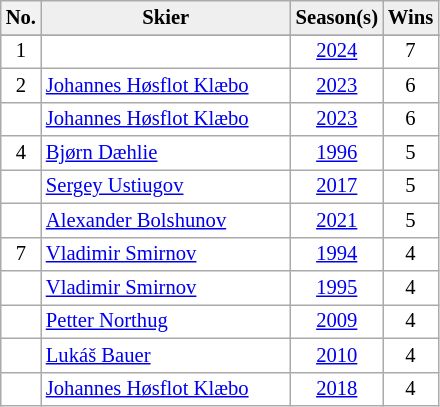<table class="wikitable plainrowheaders" style="background:#fff; font-size:86%; line-height:16px; border:gray solid 1px">
<tr>
<th background:#efefef;">No.</th>
<th style="width:160px; background:#efefef;">Skier</th>
<th style="background:#efefef;">Season(s)</th>
<th style="background:#efefef">Wins</th>
</tr>
<tr align=center>
</tr>
<tr>
<td align=center>1</td>
<td></td>
<td align=center><a href='#'>2024</a></td>
<td align=center>7</td>
</tr>
<tr>
<td align=center>2</td>
<td> <a href='#'>Johannes Høsflot Klæbo</a></td>
<td align=center><a href='#'>2023</a></td>
<td align=center>6</td>
</tr>
<tr>
<td></td>
<td> <a href='#'>Johannes Høsflot Klæbo</a></td>
<td align=center><a href='#'>2023</a></td>
<td align=center>6</td>
</tr>
<tr>
<td align=center>4</td>
<td> <a href='#'>Bjørn Dæhlie</a></td>
<td align=center><a href='#'>1996</a></td>
<td align=center>5</td>
</tr>
<tr>
<td></td>
<td> <a href='#'>Sergey Ustiugov</a></td>
<td align=center><a href='#'>2017</a></td>
<td align=center>5</td>
</tr>
<tr>
<td></td>
<td> <a href='#'>Alexander Bolshunov</a></td>
<td align=center><a href='#'>2021</a></td>
<td align=center>5</td>
</tr>
<tr>
<td align=center>7</td>
<td> <a href='#'>Vladimir Smirnov</a></td>
<td align=center><a href='#'>1994</a></td>
<td align=center>4</td>
</tr>
<tr>
<td></td>
<td> <a href='#'>Vladimir Smirnov</a></td>
<td align=center><a href='#'>1995</a></td>
<td align=center>4</td>
</tr>
<tr>
<td></td>
<td> <a href='#'>Petter Northug</a></td>
<td align=center><a href='#'>2009</a></td>
<td align=center>4</td>
</tr>
<tr>
<td></td>
<td> <a href='#'>Lukáš Bauer</a></td>
<td align=center><a href='#'>2010</a></td>
<td align=center>4</td>
</tr>
<tr>
<td></td>
<td> <a href='#'>Johannes Høsflot Klæbo</a></td>
<td align=center><a href='#'>2018</a></td>
<td align=center>4</td>
</tr>
</table>
